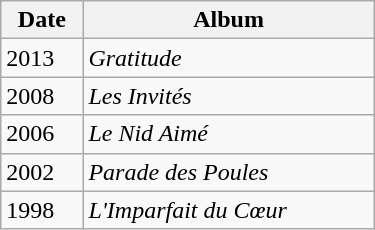<table class="wikitable"  width="250px" style="text-align:left;">
<tr>
<th>Date</th>
<th>Album</th>
</tr>
<tr>
<td>2013</td>
<td><em>Gratitude</em></td>
</tr>
<tr>
<td>2008</td>
<td><em>Les Invités</em></td>
</tr>
<tr>
<td>2006</td>
<td><em>Le Nid Aimé</em></td>
</tr>
<tr>
<td>2002</td>
<td><em>Parade des Poules</em></td>
</tr>
<tr>
<td>1998</td>
<td><em>L'Imparfait du Cœur</em></td>
</tr>
</table>
